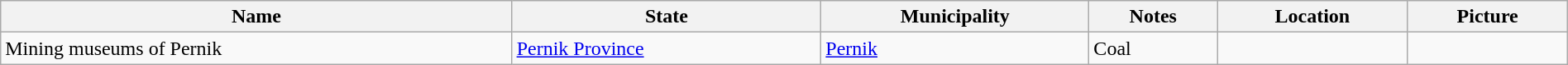<table class="wikitable sortable" style="width:100%">
<tr>
<th>Name</th>
<th>State</th>
<th>Municipality</th>
<th class="unsortable">Notes</th>
<th class="unsortable">Location</th>
<th class="unsortable">Picture</th>
</tr>
<tr>
<td>Mining museums of Pernik</td>
<td><a href='#'>Pernik Province</a></td>
<td><a href='#'>Pernik</a></td>
<td>Coal</td>
<td></td>
<td></td>
</tr>
</table>
